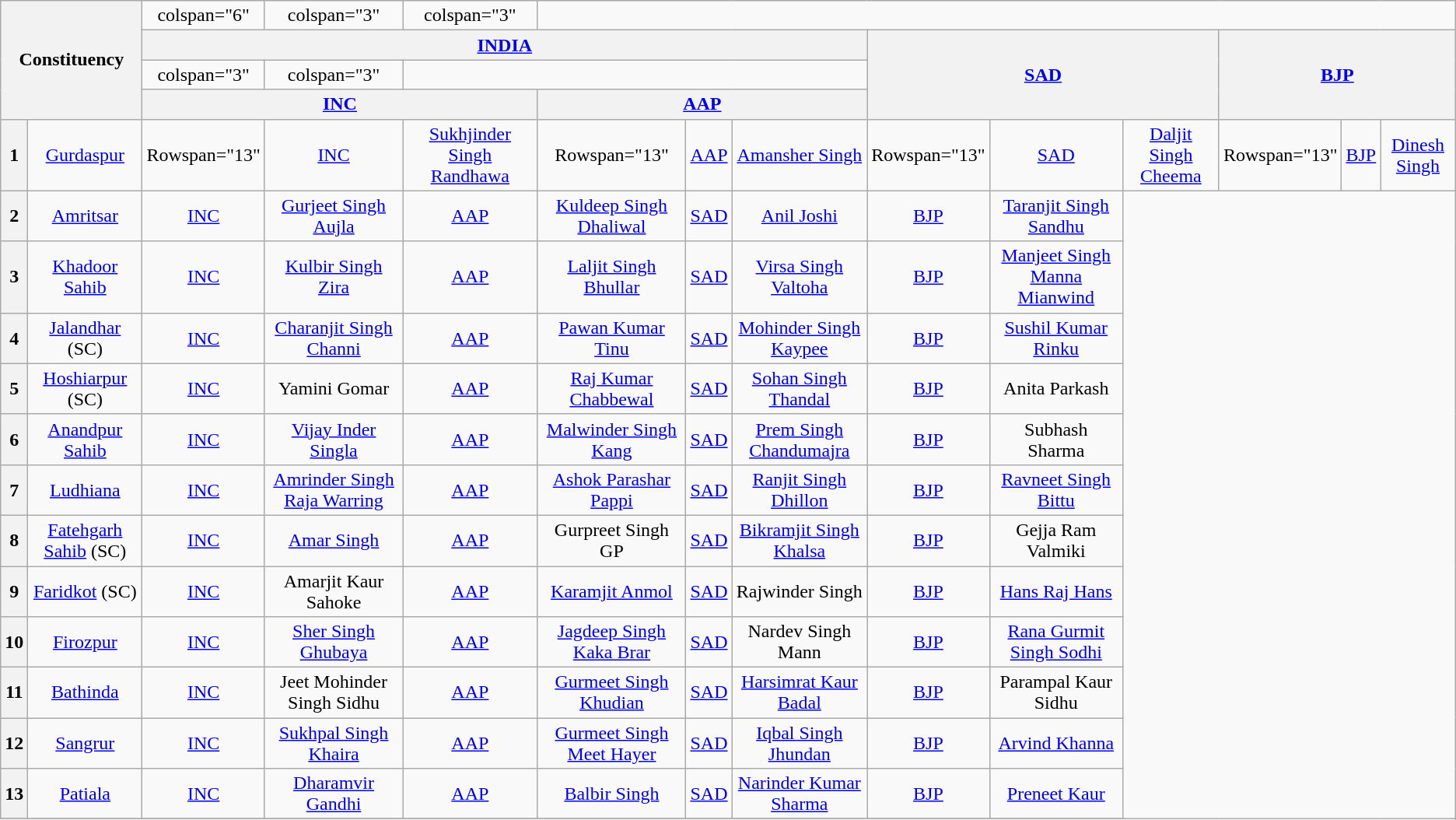<table class="wikitable sortable" style="text-align:center;">
<tr>
<th colspan="2" rowspan="4">Constituency</th>
<td>colspan="6" </td>
<td>colspan="3"  </td>
<td>colspan="3" </td>
</tr>
<tr>
<th colspan="6"><a href='#'>INDIA</a></th>
<th colspan="3" rowspan ="3"><a href='#'>SAD</a></th>
<th colspan="3" rowspan ="3"><a href='#'>BJP</a></th>
</tr>
<tr>
<td>colspan="3" </td>
<td>colspan="3" </td>
</tr>
<tr>
<th colspan="3"><a href='#'>INC</a></th>
<th colspan="3"><a href='#'>AAP</a></th>
</tr>
<tr>
<th>1</th>
<td><a href='#'>Gurdaspur</a></td>
<td>Rowspan="13" </td>
<td><a href='#'>INC</a></td>
<td><a href='#'>Sukhjinder Singh Randhawa</a></td>
<td>Rowspan="13" </td>
<td><a href='#'>AAP</a></td>
<td><a href='#'>Amansher Singh</a></td>
<td>Rowspan="13" </td>
<td><a href='#'>SAD</a></td>
<td><a href='#'>Daljit Singh Cheema</a></td>
<td>Rowspan="13" </td>
<td><a href='#'>BJP</a></td>
<td><a href='#'>Dinesh Singh</a></td>
</tr>
<tr>
<th>2</th>
<td><a href='#'>Amritsar</a></td>
<td><a href='#'>INC</a></td>
<td><a href='#'>Gurjeet Singh Aujla</a></td>
<td><a href='#'>AAP</a></td>
<td><a href='#'>Kuldeep Singh Dhaliwal</a></td>
<td><a href='#'>SAD</a></td>
<td><a href='#'>Anil Joshi</a></td>
<td><a href='#'>BJP</a></td>
<td><a href='#'>Taranjit Singh Sandhu</a></td>
</tr>
<tr>
<th>3</th>
<td><a href='#'>Khadoor Sahib</a></td>
<td><a href='#'>INC</a></td>
<td><a href='#'>Kulbir Singh Zira</a></td>
<td><a href='#'>AAP</a></td>
<td><a href='#'>Laljit Singh Bhullar</a></td>
<td><a href='#'>SAD</a></td>
<td><a href='#'>Virsa Singh Valtoha</a></td>
<td><a href='#'>BJP</a></td>
<td><a href='#'>Manjeet Singh Manna Mianwind</a></td>
</tr>
<tr>
<th>4</th>
<td><a href='#'>Jalandhar</a> (SC)</td>
<td><a href='#'>INC</a></td>
<td><a href='#'>Charanjit Singh Channi</a></td>
<td><a href='#'>AAP</a></td>
<td><a href='#'>Pawan Kumar Tinu</a></td>
<td><a href='#'>SAD</a></td>
<td><a href='#'>Mohinder Singh Kaypee</a></td>
<td><a href='#'>BJP</a></td>
<td><a href='#'>Sushil Kumar Rinku</a></td>
</tr>
<tr>
<th>5</th>
<td><a href='#'>Hoshiarpur</a> (SC)</td>
<td><a href='#'>INC</a></td>
<td>Yamini Gomar</td>
<td><a href='#'>AAP</a></td>
<td><a href='#'>Raj Kumar Chabbewal</a></td>
<td><a href='#'>SAD</a></td>
<td><a href='#'>Sohan Singh Thandal</a></td>
<td><a href='#'>BJP</a></td>
<td>Anita Parkash</td>
</tr>
<tr>
<th>6</th>
<td><a href='#'>Anandpur Sahib</a></td>
<td><a href='#'>INC</a></td>
<td><a href='#'>Vijay Inder Singla</a></td>
<td><a href='#'>AAP</a></td>
<td><a href='#'>Malwinder Singh Kang</a></td>
<td><a href='#'>SAD</a></td>
<td><a href='#'>Prem Singh Chandumajra</a></td>
<td><a href='#'>BJP</a></td>
<td>Subhash Sharma</td>
</tr>
<tr>
<th>7</th>
<td><a href='#'>Ludhiana</a></td>
<td><a href='#'>INC</a></td>
<td><a href='#'>Amrinder Singh Raja Warring</a></td>
<td><a href='#'>AAP</a></td>
<td><a href='#'>Ashok Parashar Pappi</a></td>
<td><a href='#'>SAD</a></td>
<td><a href='#'>Ranjit Singh Dhillon</a></td>
<td><a href='#'>BJP</a></td>
<td><a href='#'>Ravneet Singh Bittu</a></td>
</tr>
<tr>
<th>8</th>
<td><a href='#'>Fatehgarh Sahib</a> (SC)</td>
<td><a href='#'>INC</a></td>
<td><a href='#'>Amar Singh</a></td>
<td><a href='#'>AAP</a></td>
<td>Gurpreet Singh GP</td>
<td><a href='#'>SAD</a></td>
<td><a href='#'>Bikramjit Singh Khalsa</a></td>
<td><a href='#'>BJP</a></td>
<td>Gejja Ram Valmiki</td>
</tr>
<tr>
<th>9</th>
<td><a href='#'>Faridkot</a> (SC)</td>
<td><a href='#'>INC</a></td>
<td>Amarjit Kaur Sahoke</td>
<td><a href='#'>AAP</a></td>
<td><a href='#'>Karamjit Anmol</a></td>
<td><a href='#'>SAD</a></td>
<td>Rajwinder Singh</td>
<td><a href='#'>BJP</a></td>
<td><a href='#'>Hans Raj Hans</a></td>
</tr>
<tr>
<th>10</th>
<td><a href='#'>Firozpur</a></td>
<td><a href='#'>INC</a></td>
<td><a href='#'>Sher Singh Ghubaya</a></td>
<td><a href='#'>AAP</a></td>
<td><a href='#'>Jagdeep Singh Kaka Brar</a></td>
<td><a href='#'>SAD</a></td>
<td>Nardev Singh Mann</td>
<td><a href='#'>BJP</a></td>
<td><a href='#'>Rana Gurmit Singh Sodhi</a></td>
</tr>
<tr>
<th>11</th>
<td><a href='#'>Bathinda</a></td>
<td><a href='#'>INC</a></td>
<td>Jeet Mohinder Singh Sidhu</td>
<td><a href='#'>AAP</a></td>
<td><a href='#'>Gurmeet Singh Khudian</a></td>
<td><a href='#'>SAD</a></td>
<td><a href='#'>Harsimrat Kaur Badal</a></td>
<td><a href='#'>BJP</a></td>
<td>Parampal Kaur Sidhu</td>
</tr>
<tr>
<th>12</th>
<td><a href='#'>Sangrur</a></td>
<td><a href='#'>INC</a></td>
<td><a href='#'>Sukhpal Singh Khaira</a></td>
<td><a href='#'>AAP</a></td>
<td><a href='#'>Gurmeet Singh Meet Hayer</a></td>
<td><a href='#'>SAD</a></td>
<td><a href='#'>Iqbal Singh Jhundan</a></td>
<td><a href='#'>BJP</a></td>
<td><a href='#'>Arvind Khanna</a></td>
</tr>
<tr>
<th>13</th>
<td><a href='#'>Patiala</a></td>
<td><a href='#'>INC</a></td>
<td><a href='#'>Dharamvir Gandhi</a></td>
<td><a href='#'>AAP</a></td>
<td><a href='#'>Balbir Singh</a></td>
<td><a href='#'>SAD</a></td>
<td><a href='#'>Narinder Kumar Sharma</a></td>
<td><a href='#'>BJP</a></td>
<td><a href='#'>Preneet Kaur</a></td>
</tr>
<tr>
</tr>
</table>
